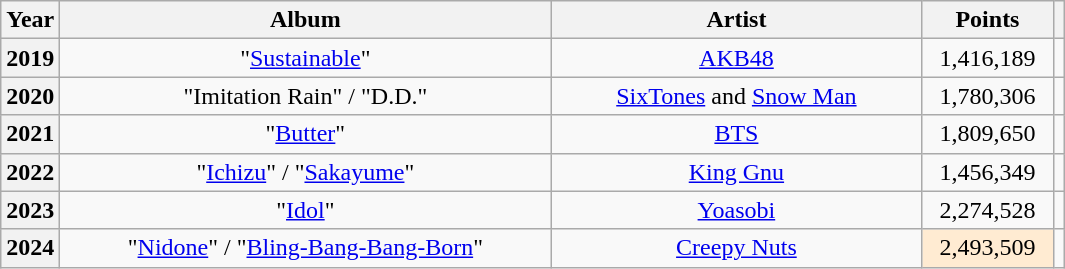<table class="wikitable sortable plainrowheaders" style="text-align:center;">
<tr>
<th scope="col">Year</th>
<th style="width:20em;" scope="col">Album</th>
<th style="width:15em;" scope="col">Artist</th>
<th style="width:5em;" scope="col">Points</th>
<th scope="col" class="unsortable"></th>
</tr>
<tr>
<th scope=row style="text-align:center;">2019</th>
<td>"<a href='#'>Sustainable</a>"</td>
<td><a href='#'>AKB48</a></td>
<td>1,416,189</td>
<td></td>
</tr>
<tr>
<th scope=row style="text-align:center;">2020</th>
<td>"Imitation Rain" / "D.D."</td>
<td><a href='#'>SixTones</a> and <a href='#'>Snow Man</a></td>
<td>1,780,306</td>
<td></td>
</tr>
<tr>
<th scope=row style="text-align:center">2021</th>
<td>"<a href='#'>Butter</a>"</td>
<td><a href='#'>BTS</a></td>
<td>1,809,650</td>
<td></td>
</tr>
<tr>
<th scope=row style="text-align:center;">2022</th>
<td>"<a href='#'>Ichizu</a>" / "<a href='#'>Sakayume</a>"</td>
<td><a href='#'>King Gnu</a></td>
<td>1,456,349</td>
<td></td>
</tr>
<tr>
<th scope=row style="text-align:center;">2023</th>
<td>"<a href='#'>Idol</a>"</td>
<td><a href='#'>Yoasobi</a></td>
<td>2,274,528</td>
<td></td>
</tr>
<tr>
<th scope=row style="text-align:center">2024</th>
<td>"<a href='#'>Nidone</a>" / "<a href='#'>Bling-Bang-Bang-Born</a>"</td>
<td><a href='#'>Creepy Nuts</a></td>
<td style="background:#FFEBD2;">2,493,509</td>
<td></td>
</tr>
</table>
